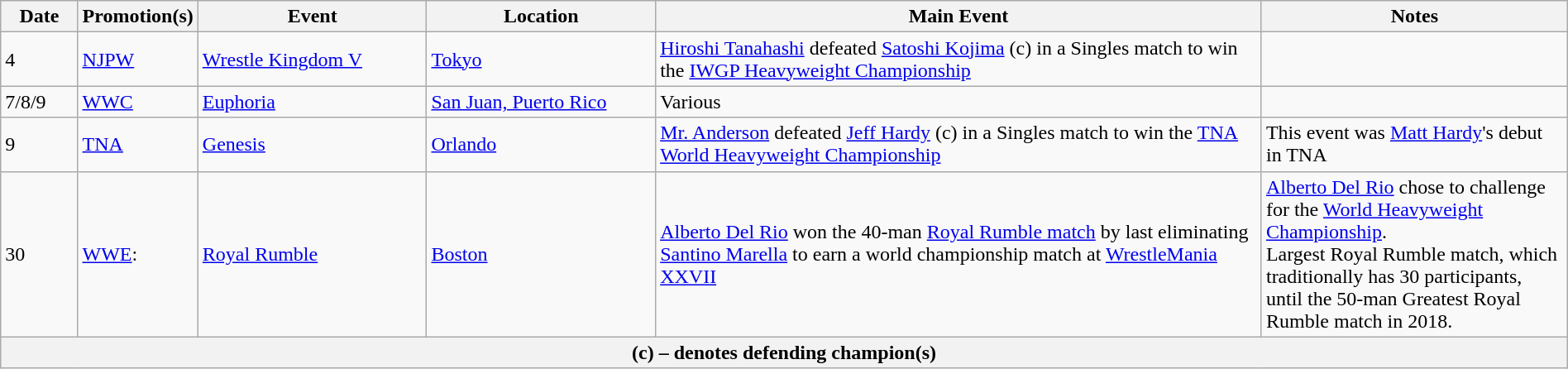<table class="wikitable" style="width:100%;">
<tr>
<th width=5%>Date</th>
<th width=5%>Promotion(s)</th>
<th width=15%>Event</th>
<th width=15%>Location</th>
<th width=40%>Main Event</th>
<th width=20%>Notes</th>
</tr>
<tr>
<td>4</td>
<td><a href='#'>NJPW</a></td>
<td><a href='#'>Wrestle Kingdom V</a></td>
<td><a href='#'>Tokyo</a></td>
<td><a href='#'>Hiroshi Tanahashi</a> defeated <a href='#'>Satoshi Kojima</a> (c) in a Singles match to win the <a href='#'>IWGP Heavyweight Championship</a></td>
<td></td>
</tr>
<tr>
<td>7/8/9</td>
<td><a href='#'>WWC</a></td>
<td><a href='#'>Euphoria</a></td>
<td><a href='#'>San Juan, Puerto Rico</a></td>
<td>Various</td>
<td></td>
</tr>
<tr>
<td>9</td>
<td><a href='#'>TNA</a></td>
<td><a href='#'>Genesis</a></td>
<td><a href='#'>Orlando</a></td>
<td><a href='#'>Mr. Anderson</a> defeated <a href='#'>Jeff Hardy</a> (c) in a Singles match to win the <a href='#'>TNA World Heavyweight Championship</a></td>
<td>This event was <a href='#'>Matt Hardy</a>'s debut in TNA</td>
</tr>
<tr>
<td>30</td>
<td><a href='#'>WWE</a>:<br></td>
<td><a href='#'>Royal Rumble</a></td>
<td><a href='#'>Boston</a></td>
<td><a href='#'>Alberto Del Rio</a> won the 40-man <a href='#'>Royal Rumble match</a> by last eliminating <a href='#'>Santino Marella</a> to earn a world championship match at <a href='#'>WrestleMania XXVII</a></td>
<td><a href='#'>Alberto Del Rio</a> chose to challenge for the <a href='#'>World Heavyweight Championship</a>.<br>Largest Royal Rumble match, which traditionally has 30 participants, until the 50-man Greatest Royal Rumble match in 2018.</td>
</tr>
<tr>
<th colspan="6">(c) – denotes defending champion(s)</th>
</tr>
</table>
